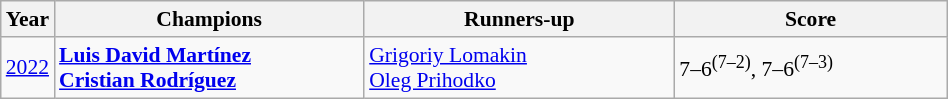<table class="wikitable" style="font-size:90%">
<tr>
<th>Year</th>
<th style="width:200px;">Champions</th>
<th style="width:200px;">Runners-up</th>
<th style="width:175px;">Score</th>
</tr>
<tr>
<td><a href='#'>2022</a></td>
<td> <strong><a href='#'>Luis David Martínez</a></strong><br> <strong><a href='#'>Cristian Rodríguez</a></strong></td>
<td> <a href='#'>Grigoriy Lomakin</a><br> <a href='#'>Oleg Prihodko</a></td>
<td>7–6<sup>(7–2)</sup>, 7–6<sup>(7–3)</sup></td>
</tr>
</table>
